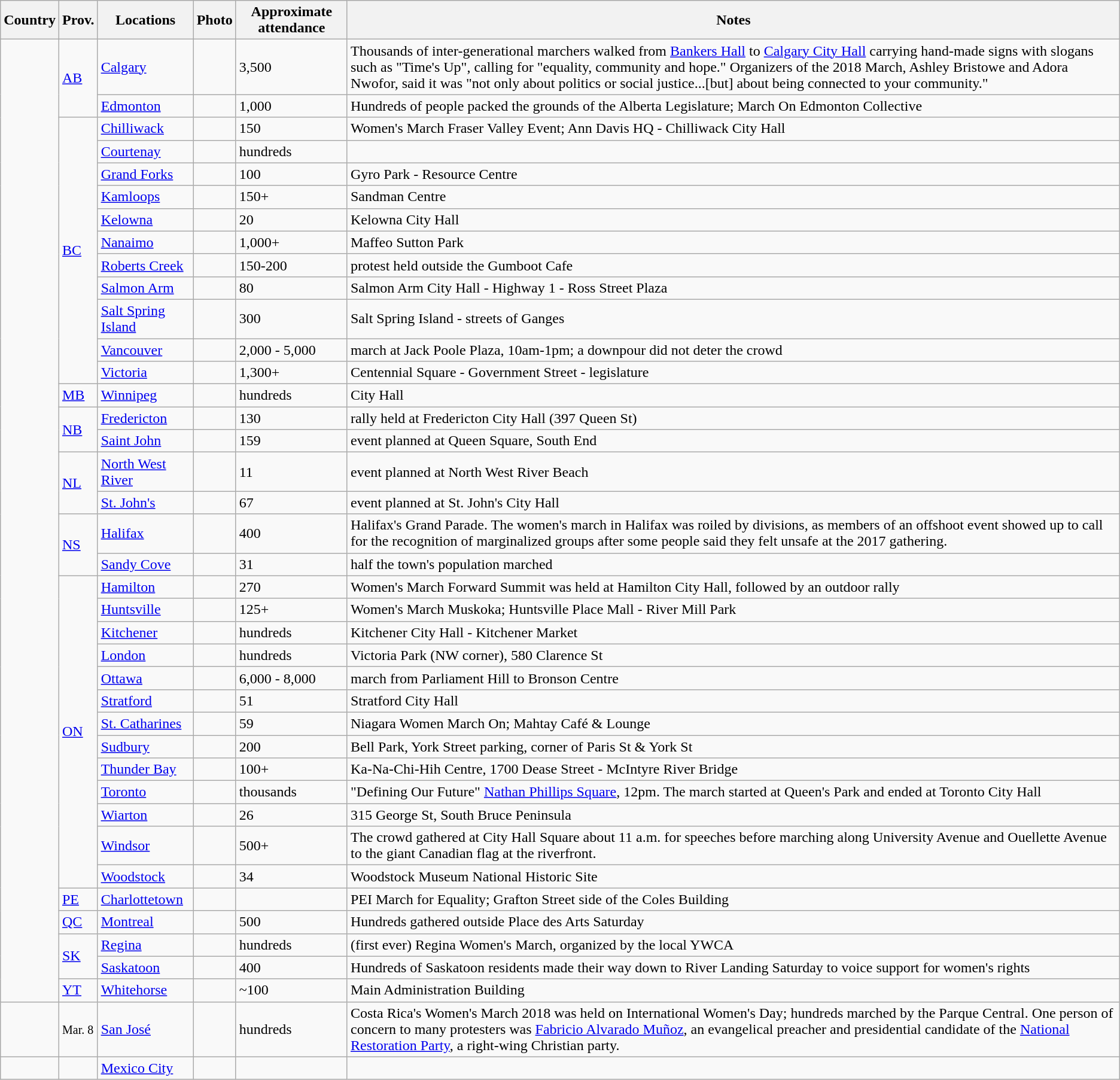<table class="wikitable sortable">
<tr>
<th scope="col">Country</th>
<th scope="col">Prov.</th>
<th scope="col">Locations</th>
<th scope="col" class="unsortable">Photo</th>
<th scope="col" data-sort-type="number">Approximate attendance</th>
<th scope="col">Notes</th>
</tr>
<tr>
<td rowspan="38"></td>
<td rowspan="2"><a href='#'>AB</a></td>
<td><a href='#'>Calgary</a></td>
<td></td>
<td>3,500</td>
<td>Thousands of inter-generational marchers walked from <a href='#'>Bankers Hall</a> to <a href='#'>Calgary City Hall</a> carrying hand-made signs with slogans such as "Time's Up", calling for "equality, community and hope."  Organizers of the 2018 March, Ashley Bristowe and Adora Nwofor, said it was "not only about politics or social justice...[but] about being connected to your community."</td>
</tr>
<tr>
<td><a href='#'>Edmonton</a></td>
<td></td>
<td>1,000</td>
<td>Hundreds of people packed the grounds of the Alberta Legislature; March On Edmonton Collective</td>
</tr>
<tr>
<td rowspan="11"><a href='#'>BC</a></td>
<td><a href='#'>Chilliwack</a></td>
<td></td>
<td>150</td>
<td>Women's March Fraser Valley Event; Ann Davis HQ - Chilliwack City Hall</td>
</tr>
<tr>
<td><a href='#'>Courtenay</a></td>
<td></td>
<td data-sort-value="199">hundreds</td>
<td></td>
</tr>
<tr>
<td><a href='#'>Grand Forks</a></td>
<td></td>
<td>100</td>
<td>Gyro Park - Resource Centre</td>
</tr>
<tr>
<td><a href='#'>Kamloops</a></td>
<td></td>
<td data-sort-value="151">150+</td>
<td>Sandman Centre</td>
</tr>
<tr>
<td><a href='#'>Kelowna</a></td>
<td></td>
<td>20</td>
<td>Kelowna City Hall</td>
</tr>
<tr>
<td><a href='#'>Nanaimo</a></td>
<td></td>
<td data-sort-value="1,001">1,000+</td>
<td>Maffeo Sutton Park</td>
</tr>
<tr>
<td><a href='#'>Roberts Creek</a></td>
<td></td>
<td data-sort-value="152">150-200</td>
<td>protest held outside the Gumboot Cafe</td>
</tr>
<tr>
<td><a href='#'>Salmon Arm</a></td>
<td></td>
<td>80</td>
<td>Salmon Arm City Hall - Highway 1 - Ross Street Plaza</td>
</tr>
<tr>
<td><a href='#'>Salt Spring Island</a></td>
<td></td>
<td>300</td>
<td>Salt Spring Island - streets of Ganges</td>
</tr>
<tr>
<td><a href='#'>Vancouver</a></td>
<td></td>
<td data-sort-value="2,050">2,000 - 5,000</td>
<td>march at Jack Poole Plaza, 10am-1pm; a downpour did not deter the crowd</td>
</tr>
<tr>
<td><a href='#'>Victoria</a></td>
<td></td>
<td data-sort-value="1,301">1,300+</td>
<td>Centennial Square - Government Street - legislature</td>
</tr>
<tr>
<td rowspan="1"><a href='#'>MB</a></td>
<td><a href='#'>Winnipeg</a></td>
<td></td>
<td data-sort-value="199">hundreds</td>
<td>City Hall</td>
</tr>
<tr>
<td rowspan="2"><a href='#'>NB</a></td>
<td><a href='#'>Fredericton</a></td>
<td></td>
<td>130</td>
<td>rally held at Fredericton City Hall (397 Queen St)</td>
</tr>
<tr>
<td><a href='#'>Saint John</a></td>
<td></td>
<td>159</td>
<td>event planned at Queen Square, South End</td>
</tr>
<tr>
<td rowspan="2"><a href='#'>NL</a></td>
<td><a href='#'>North West River</a></td>
<td></td>
<td>11</td>
<td>event planned at North West River Beach</td>
</tr>
<tr>
<td><a href='#'>St. John's</a></td>
<td></td>
<td>67</td>
<td>event planned at St. John's City Hall</td>
</tr>
<tr>
<td rowspan="2"><a href='#'>NS</a></td>
<td><a href='#'>Halifax</a></td>
<td></td>
<td>400</td>
<td>Halifax's Grand Parade. The women's march in Halifax was roiled by divisions, as members of an offshoot event showed up to call for the recognition of marginalized groups after some people said they felt unsafe at the 2017 gathering.</td>
</tr>
<tr>
<td><a href='#'>Sandy Cove</a></td>
<td></td>
<td>31</td>
<td>half the town's population marched</td>
</tr>
<tr>
<td rowspan="13"><a href='#'>ON</a></td>
<td><a href='#'>Hamilton</a></td>
<td></td>
<td>270</td>
<td>Women's March Forward Summit was held at Hamilton City Hall, followed by an outdoor rally</td>
</tr>
<tr>
<td><a href='#'>Huntsville</a></td>
<td></td>
<td data-sort-value="126">125+</td>
<td>Women's March Muskoka; Huntsville Place Mall - River Mill Park</td>
</tr>
<tr>
<td><a href='#'>Kitchener</a></td>
<td></td>
<td data-sort-value="199">hundreds</td>
<td>Kitchener City Hall - Kitchener Market</td>
</tr>
<tr>
<td><a href='#'>London</a></td>
<td></td>
<td data-sort-value="199">hundreds</td>
<td>Victoria Park (NW corner), 580 Clarence St</td>
</tr>
<tr>
<td><a href='#'>Ottawa</a></td>
<td></td>
<td data-sort-value="6,080">6,000 - 8,000</td>
<td>march from Parliament Hill to Bronson Centre</td>
</tr>
<tr>
<td><a href='#'>Stratford</a></td>
<td></td>
<td>51</td>
<td>Stratford City Hall</td>
</tr>
<tr>
<td><a href='#'>St. Catharines</a></td>
<td></td>
<td>59</td>
<td>Niagara Women March On; Mahtay Café & Lounge</td>
</tr>
<tr>
<td><a href='#'>Sudbury</a></td>
<td></td>
<td>200</td>
<td>Bell Park, York Street parking, corner of Paris St & York St</td>
</tr>
<tr>
<td><a href='#'>Thunder Bay</a></td>
<td></td>
<td data-sort-value="101">100+</td>
<td>Ka-Na-Chi-Hih Centre, 1700 Dease Street - McIntyre River Bridge</td>
</tr>
<tr>
<td><a href='#'>Toronto</a></td>
<td></td>
<td data-sort-value="1,999">thousands</td>
<td>"Defining Our Future" <a href='#'>Nathan Phillips Square</a>, 12pm.  The march started at Queen's Park and ended at Toronto City Hall</td>
</tr>
<tr>
<td><a href='#'>Wiarton</a></td>
<td></td>
<td>26</td>
<td>315 George St, South Bruce Peninsula</td>
</tr>
<tr>
<td><a href='#'>Windsor</a></td>
<td></td>
<td data-sort-value="501">500+</td>
<td>The crowd gathered at City Hall Square about 11 a.m. for speeches before marching along University Avenue and Ouellette Avenue to the giant Canadian flag at the riverfront.</td>
</tr>
<tr>
<td><a href='#'>Woodstock</a></td>
<td></td>
<td>34</td>
<td>Woodstock Museum National Historic Site</td>
</tr>
<tr>
<td rowspan="1"><a href='#'>PE</a></td>
<td><a href='#'>Charlottetown</a></td>
<td></td>
<td></td>
<td>PEI March for Equality; Grafton Street side of the Coles Building</td>
</tr>
<tr>
<td rowspan="1"><a href='#'>QC</a></td>
<td><a href='#'>Montreal</a></td>
<td></td>
<td>500</td>
<td>Hundreds gathered outside Place des Arts Saturday</td>
</tr>
<tr>
<td rowspan="2"><a href='#'>SK</a></td>
<td><a href='#'>Regina</a></td>
<td></td>
<td data-sort-value="199">hundreds</td>
<td>(first ever) Regina Women's March, organized by the local YWCA</td>
</tr>
<tr>
<td><a href='#'>Saskatoon</a></td>
<td></td>
<td>400</td>
<td>Hundreds of Saskatoon residents made their way down to River Landing Saturday to voice support for women's rights</td>
</tr>
<tr>
<td rowspan="1"><a href='#'>YT</a></td>
<td><a href='#'>Whitehorse</a></td>
<td></td>
<td data-sort-value="100">~100</td>
<td>Main Administration Building</td>
</tr>
<tr>
<td></td>
<td><small>Mar. 8</small></td>
<td><a href='#'>San José</a></td>
<td></td>
<td data-sort-value="199">hundreds</td>
<td>Costa Rica's Women's March 2018 was held on International Women's Day; hundreds marched by the Parque Central.  One person of concern to many protesters was <a href='#'>Fabricio Alvarado Muñoz</a>, an evangelical preacher and presidential candidate of the <a href='#'>National Restoration Party</a>, a right-wing Christian party.</td>
</tr>
<tr>
<td rowspan="1"></td>
<td></td>
<td><a href='#'>Mexico City</a></td>
<td></td>
<td></td>
<td></td>
</tr>
</table>
